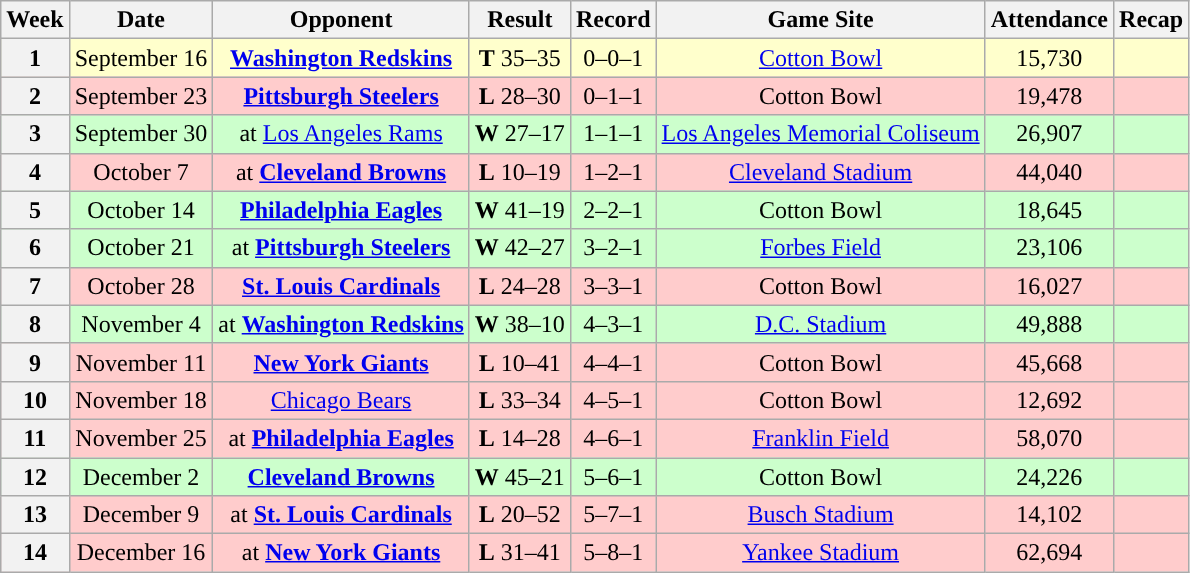<table class="wikitable" style="text-align:center">
<tr>
<th>Week</th>
<th>Date</th>
<th>Opponent</th>
<th>Result</th>
<th>Record</th>
<th>Game Site</th>
<th>Attendance</th>
<th>Recap</th>
</tr>
<tr style="background: #ffc">
<th>1</th>
<td>September 16</td>
<td><strong><a href='#'>Washington Redskins</a></strong></td>
<td><strong>T</strong> 35–35</td>
<td>0–0–1</td>
<td><a href='#'>Cotton Bowl</a></td>
<td>15,730</td>
<td></td>
</tr>
<tr style="background: #fcc">
<th>2</th>
<td>September 23</td>
<td><strong><a href='#'>Pittsburgh Steelers</a></strong></td>
<td><strong>L</strong> 28–30</td>
<td>0–1–1</td>
<td>Cotton Bowl</td>
<td>19,478</td>
<td></td>
</tr>
<tr style="background: #cfc">
<th>3</th>
<td>September 30</td>
<td>at <a href='#'>Los Angeles Rams</a></td>
<td><strong>W</strong> 27–17</td>
<td>1–1–1</td>
<td><a href='#'>Los Angeles Memorial Coliseum</a></td>
<td>26,907</td>
<td></td>
</tr>
<tr style="background: #fcc">
<th>4</th>
<td>October 7</td>
<td>at <strong><a href='#'>Cleveland Browns</a></strong></td>
<td><strong>L</strong> 10–19</td>
<td>1–2–1</td>
<td><a href='#'>Cleveland Stadium</a></td>
<td>44,040</td>
<td></td>
</tr>
<tr style="background: #cfc">
<th>5</th>
<td>October 14</td>
<td><strong><a href='#'>Philadelphia Eagles</a></strong></td>
<td><strong>W</strong> 41–19</td>
<td>2–2–1</td>
<td>Cotton Bowl</td>
<td>18,645</td>
<td></td>
</tr>
<tr style="background: #cfc">
<th>6</th>
<td>October 21</td>
<td>at <strong><a href='#'>Pittsburgh Steelers</a></strong></td>
<td><strong>W</strong> 42–27</td>
<td>3–2–1</td>
<td><a href='#'>Forbes Field</a></td>
<td>23,106</td>
<td></td>
</tr>
<tr style="background: #fcc">
<th>7</th>
<td>October 28</td>
<td><strong><a href='#'>St. Louis Cardinals</a></strong></td>
<td><strong>L</strong> 24–28</td>
<td>3–3–1</td>
<td>Cotton Bowl</td>
<td>16,027</td>
<td></td>
</tr>
<tr style="background: #cfc">
<th>8</th>
<td>November 4</td>
<td>at <strong><a href='#'>Washington Redskins</a></strong></td>
<td><strong>W</strong> 38–10</td>
<td>4–3–1</td>
<td><a href='#'>D.C. Stadium</a></td>
<td>49,888</td>
<td></td>
</tr>
<tr style="background: #fcc">
<th>9</th>
<td>November 11</td>
<td><strong><a href='#'>New York Giants</a></strong></td>
<td><strong>L</strong> 10–41</td>
<td>4–4–1</td>
<td>Cotton Bowl</td>
<td>45,668</td>
<td></td>
</tr>
<tr style="background: #fcc">
<th>10</th>
<td>November 18</td>
<td><a href='#'>Chicago Bears</a></td>
<td><strong>L</strong> 33–34</td>
<td>4–5–1</td>
<td>Cotton Bowl</td>
<td>12,692</td>
<td></td>
</tr>
<tr style="background: #fcc">
<th>11</th>
<td>November 25</td>
<td>at <strong><a href='#'>Philadelphia Eagles</a></strong></td>
<td><strong>L</strong> 14–28</td>
<td>4–6–1</td>
<td><a href='#'>Franklin Field</a></td>
<td>58,070</td>
<td></td>
</tr>
<tr style="background: #cfc">
<th>12</th>
<td>December 2</td>
<td><strong><a href='#'>Cleveland Browns</a></strong></td>
<td><strong>W</strong> 45–21</td>
<td>5–6–1</td>
<td>Cotton Bowl</td>
<td>24,226</td>
<td></td>
</tr>
<tr style="background: #fcc">
<th>13</th>
<td>December 9</td>
<td>at <strong><a href='#'>St. Louis Cardinals</a></strong></td>
<td><strong>L</strong> 20–52</td>
<td>5–7–1</td>
<td><a href='#'>Busch Stadium</a></td>
<td>14,102</td>
<td></td>
</tr>
<tr style="background: #fcc">
<th>14</th>
<td>December 16</td>
<td>at <strong><a href='#'>New York Giants</a></strong></td>
<td><strong>L</strong> 31–41</td>
<td>5–8–1</td>
<td><a href='#'>Yankee Stadium</a></td>
<td>62,694</td>
<td></td>
</tr>
</table>
